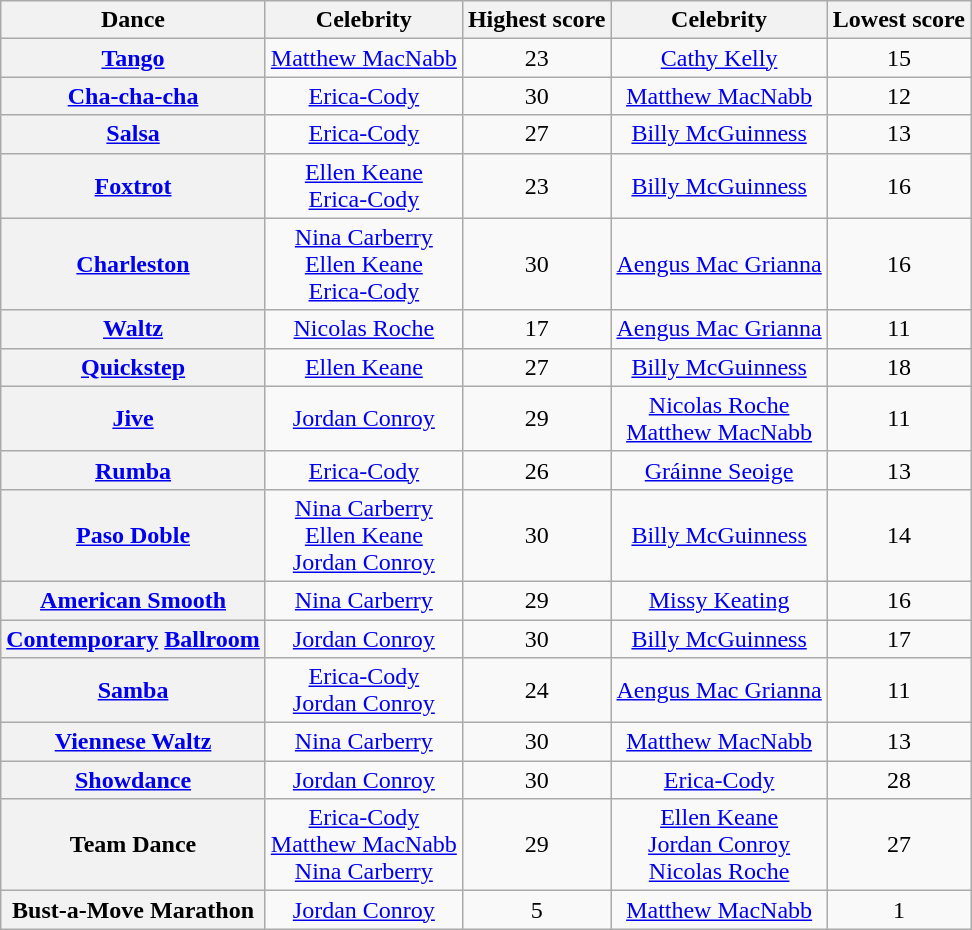<table class="wikitable sortable" style="text-align:center;">
<tr>
<th>Dance</th>
<th class="sortable">Celebrity</th>
<th>Highest score</th>
<th class="sortable">Celebrity</th>
<th>Lowest score</th>
</tr>
<tr>
<th><a href='#'>Tango</a></th>
<td><a href='#'>Matthew MacNabb</a></td>
<td>23</td>
<td><a href='#'>Cathy Kelly</a></td>
<td>15</td>
</tr>
<tr>
<th><a href='#'>Cha-cha-cha</a></th>
<td><a href='#'>Erica-Cody</a></td>
<td>30</td>
<td><a href='#'>Matthew MacNabb</a></td>
<td>12</td>
</tr>
<tr>
<th><a href='#'>Salsa</a></th>
<td><a href='#'>Erica-Cody</a></td>
<td>27</td>
<td><a href='#'>Billy McGuinness</a></td>
<td>13</td>
</tr>
<tr>
<th><a href='#'>Foxtrot</a></th>
<td><a href='#'>Ellen Keane</a><br><a href='#'>Erica-Cody</a></td>
<td>23</td>
<td><a href='#'>Billy McGuinness</a></td>
<td>16</td>
</tr>
<tr>
<th><a href='#'>Charleston</a></th>
<td><a href='#'>Nina Carberry</a><br><a href='#'>Ellen Keane</a><br><a href='#'>Erica-Cody</a></td>
<td>30</td>
<td><a href='#'>Aengus Mac Grianna</a></td>
<td>16</td>
</tr>
<tr>
<th><a href='#'>Waltz</a></th>
<td><a href='#'>Nicolas Roche</a></td>
<td>17</td>
<td><a href='#'>Aengus Mac Grianna</a></td>
<td>11</td>
</tr>
<tr>
<th><a href='#'>Quickstep</a></th>
<td><a href='#'>Ellen Keane</a></td>
<td>27</td>
<td><a href='#'>Billy McGuinness</a></td>
<td>18</td>
</tr>
<tr>
<th><a href='#'>Jive</a></th>
<td><a href='#'>Jordan Conroy</a></td>
<td>29</td>
<td><a href='#'>Nicolas Roche</a><br><a href='#'>Matthew MacNabb</a></td>
<td>11</td>
</tr>
<tr>
<th><a href='#'>Rumba</a></th>
<td><a href='#'>Erica-Cody</a></td>
<td>26</td>
<td><a href='#'>Gráinne Seoige</a></td>
<td>13</td>
</tr>
<tr>
<th><a href='#'>Paso Doble</a></th>
<td><a href='#'>Nina Carberry</a><br><a href='#'>Ellen Keane</a><br><a href='#'>Jordan Conroy</a></td>
<td>30</td>
<td><a href='#'>Billy McGuinness</a></td>
<td>14</td>
</tr>
<tr>
<th><a href='#'>American Smooth</a></th>
<td><a href='#'>Nina Carberry</a></td>
<td>29</td>
<td><a href='#'>Missy Keating</a></td>
<td>16</td>
</tr>
<tr>
<th><a href='#'>Contemporary</a> <a href='#'>Ballroom</a></th>
<td><a href='#'>Jordan Conroy</a></td>
<td>30</td>
<td><a href='#'>Billy McGuinness</a></td>
<td>17</td>
</tr>
<tr>
<th><a href='#'>Samba</a></th>
<td><a href='#'>Erica-Cody</a><br><a href='#'>Jordan Conroy</a></td>
<td>24</td>
<td><a href='#'>Aengus Mac Grianna</a></td>
<td>11</td>
</tr>
<tr>
<th><a href='#'>Viennese Waltz</a></th>
<td><a href='#'>Nina Carberry</a></td>
<td>30</td>
<td><a href='#'>Matthew MacNabb</a></td>
<td>13</td>
</tr>
<tr>
<th><a href='#'>Showdance</a></th>
<td><a href='#'>Jordan Conroy</a></td>
<td>30</td>
<td><a href='#'>Erica-Cody</a></td>
<td>28</td>
</tr>
<tr>
<th>Team Dance</th>
<td><a href='#'>Erica-Cody</a><br><a href='#'>Matthew MacNabb</a><br><a href='#'>Nina Carberry</a></td>
<td>29</td>
<td><a href='#'>Ellen Keane</a><br><a href='#'>Jordan Conroy</a><br><a href='#'>Nicolas Roche</a></td>
<td>27</td>
</tr>
<tr>
<th>Bust-a-Move Marathon</th>
<td><a href='#'>Jordan Conroy</a></td>
<td>5</td>
<td><a href='#'>Matthew MacNabb</a></td>
<td>1</td>
</tr>
</table>
